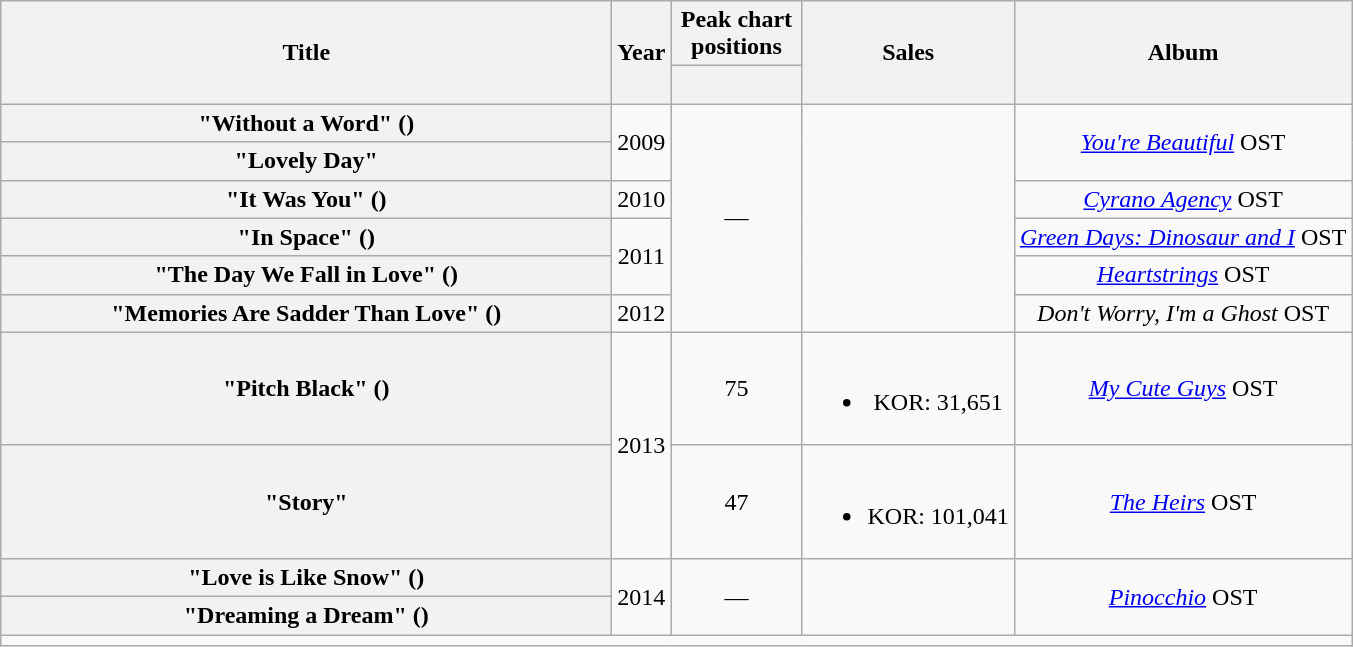<table class="wikitable plainrowheaders" style="text-align:center">
<tr>
<th rowspan="2" scope="col" style="width:25em">Title</th>
<th rowspan="2" scope="col">Year</th>
<th colspan="1" scope="col" style="width:5em">Peak chart positions</th>
<th rowspan="2" scope="col">Sales<br></th>
<th rowspan="2" scope="col">Album</th>
</tr>
<tr>
<th><br></th>
</tr>
<tr>
<th scope="row">"Without a Word" ()</th>
<td rowspan="2">2009</td>
<td rowspan="6">—</td>
<td rowspan="6"></td>
<td rowspan="2"><em><a href='#'>You're Beautiful</a></em> OST</td>
</tr>
<tr>
<th scope="row">"Lovely Day"</th>
</tr>
<tr>
<th scope="row">"It Was You" () </th>
<td>2010</td>
<td><em><a href='#'>Cyrano Agency</a></em> OST</td>
</tr>
<tr>
<th scope="row">"In Space" () </th>
<td rowspan="2">2011</td>
<td><em><a href='#'>Green Days: Dinosaur and I</a></em> OST</td>
</tr>
<tr>
<th scope="row">"The Day We Fall in Love" ()</th>
<td><em><a href='#'>Heartstrings</a></em> OST</td>
</tr>
<tr>
<th scope="row">"Memories Are Sadder Than Love" ()</th>
<td>2012</td>
<td><em>Don't Worry, I'm a Ghost</em> OST</td>
</tr>
<tr>
<th scope="row">"Pitch Black" ()</th>
<td rowspan="2">2013</td>
<td>75</td>
<td><br><ul><li>KOR: 31,651</li></ul></td>
<td><em><a href='#'>My Cute Guys</a></em> OST</td>
</tr>
<tr>
<th scope="row">"Story"</th>
<td>47</td>
<td><br><ul><li>KOR: 101,041</li></ul></td>
<td><em><a href='#'>The Heirs</a></em> OST</td>
</tr>
<tr>
<th scope="row">"Love is Like Snow" ()</th>
<td rowspan="2">2014</td>
<td rowspan="2">—</td>
<td rowspan="2"></td>
<td rowspan="2"><em><a href='#'>Pinocchio</a></em> OST</td>
</tr>
<tr>
<th scope="row">"Dreaming a Dream" ()</th>
</tr>
<tr>
<td colspan="5"></td>
</tr>
</table>
